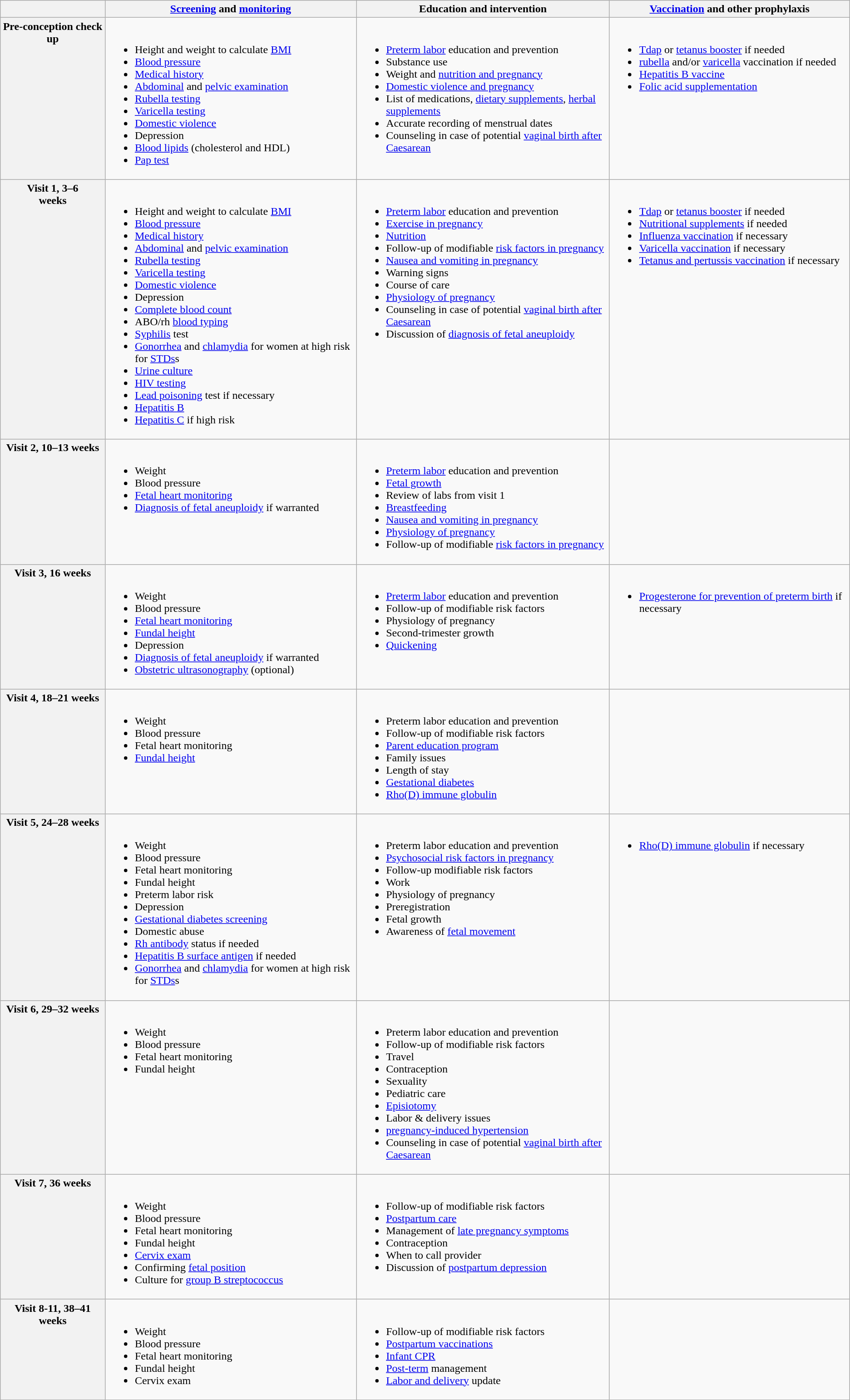<table class="wikitable">
<tr>
<th></th>
<th><a href='#'>Screening</a> and <a href='#'>monitoring</a></th>
<th>Education and intervention</th>
<th><a href='#'>Vaccination</a> and other prophylaxis</th>
</tr>
<tr valign="top">
<th>Pre-conception check up</th>
<td><br><ul><li>Height and weight to calculate <a href='#'>BMI</a></li><li><a href='#'>Blood pressure</a></li><li><a href='#'>Medical history</a></li><li><a href='#'>Abdominal</a> and <a href='#'>pelvic examination</a></li><li><a href='#'>Rubella testing</a></li><li><a href='#'>Varicella testing</a></li><li><a href='#'>Domestic violence</a></li><li>Depression</li><li><a href='#'>Blood lipids</a> (cholesterol and HDL)</li><li><a href='#'>Pap test</a></li></ul></td>
<td><br><ul><li><a href='#'>Preterm labor</a> education and prevention</li><li>Substance use</li><li>Weight and <a href='#'>nutrition and pregnancy</a></li><li><a href='#'>Domestic violence and pregnancy</a></li><li>List of medications, <a href='#'>dietary supplements</a>, <a href='#'>herbal supplements</a></li><li>Accurate recording of menstrual dates</li><li>Counseling in case of potential <a href='#'>vaginal birth after Caesarean</a></li></ul></td>
<td><br><ul><li><a href='#'>Tdap</a> or <a href='#'>tetanus booster</a> if needed</li><li><a href='#'>rubella</a> and/or <a href='#'>varicella</a> vaccination if needed</li><li><a href='#'>Hepatitis B vaccine</a></li><li><a href='#'>Folic acid supplementation</a></li></ul></td>
</tr>
<tr valign="top">
<th>Visit 1, 3–6<br>weeks</th>
<td><br><ul><li>Height and weight to calculate <a href='#'>BMI</a></li><li><a href='#'>Blood pressure</a></li><li><a href='#'>Medical history</a></li><li><a href='#'>Abdominal</a> and <a href='#'>pelvic examination</a></li><li><a href='#'>Rubella testing</a></li><li><a href='#'>Varicella testing</a></li><li><a href='#'>Domestic violence</a></li><li>Depression</li><li><a href='#'>Complete blood count</a></li><li>ABO/rh <a href='#'>blood typing</a></li><li><a href='#'>Syphilis</a> test</li><li><a href='#'>Gonorrhea</a> and <a href='#'>chlamydia</a> for women at high risk for <a href='#'>STDs</a>s</li><li><a href='#'>Urine culture</a></li><li><a href='#'>HIV testing</a></li><li><a href='#'>Lead poisoning</a> test if necessary</li><li><a href='#'>Hepatitis B</a></li><li><a href='#'>Hepatitis C</a> if high risk</li></ul></td>
<td><br><ul><li><a href='#'>Preterm labor</a> education and prevention</li><li><a href='#'>Exercise in pregnancy</a></li><li><a href='#'>Nutrition</a></li><li>Follow-up of modifiable <a href='#'>risk factors in pregnancy</a></li><li><a href='#'>Nausea and vomiting in pregnancy</a></li><li>Warning signs</li><li>Course of care</li><li><a href='#'>Physiology of pregnancy</a></li><li>Counseling in case of potential <a href='#'>vaginal birth after Caesarean</a></li><li>Discussion of <a href='#'>diagnosis of fetal aneuploidy</a></li></ul></td>
<td><br><ul><li><a href='#'>Tdap</a> or <a href='#'>tetanus booster</a> if needed</li><li><a href='#'>Nutritional supplements</a> if needed</li><li><a href='#'>Influenza vaccination</a> if necessary</li><li><a href='#'>Varicella vaccination</a> if necessary</li><li><a href='#'>Tetanus and pertussis vaccination</a> if necessary</li></ul></td>
</tr>
<tr valign="top">
<th>Visit 2, 10–13 weeks</th>
<td><br><ul><li>Weight</li><li>Blood pressure</li><li><a href='#'>Fetal heart monitoring</a></li><li><a href='#'>Diagnosis of fetal aneuploidy</a> if warranted</li></ul></td>
<td><br><ul><li><a href='#'>Preterm labor</a> education and prevention</li><li><a href='#'>Fetal growth</a></li><li>Review of labs from visit 1</li><li><a href='#'>Breastfeeding</a></li><li><a href='#'>Nausea and vomiting in pregnancy</a></li><li><a href='#'>Physiology of pregnancy</a></li><li>Follow-up of modifiable <a href='#'>risk factors in pregnancy</a></li></ul></td>
<td></td>
</tr>
<tr valign="top">
<th>Visit 3, 16 weeks</th>
<td><br><ul><li>Weight</li><li>Blood pressure</li><li><a href='#'>Fetal heart monitoring</a></li><li><a href='#'>Fundal height</a></li><li>Depression</li><li><a href='#'>Diagnosis of fetal aneuploidy</a> if warranted</li><li><a href='#'>Obstetric ultrasonography</a> (optional)</li></ul></td>
<td><br><ul><li><a href='#'>Preterm labor</a> education and prevention</li><li>Follow-up of modifiable risk factors</li><li>Physiology of pregnancy</li><li>Second-trimester growth</li><li><a href='#'>Quickening</a></li></ul></td>
<td><br><ul><li><a href='#'>Progesterone for prevention of preterm birth</a> if necessary</li></ul></td>
</tr>
<tr valign="top">
<th>Visit 4, 18–21 weeks</th>
<td><br><ul><li>Weight</li><li>Blood pressure</li><li>Fetal heart monitoring</li><li><a href='#'>Fundal height</a></li></ul></td>
<td><br><ul><li>Preterm labor education and prevention</li><li>Follow-up of modifiable risk factors</li><li><a href='#'>Parent education program</a></li><li>Family issues</li><li>Length of stay</li><li><a href='#'>Gestational diabetes</a></li><li><a href='#'>Rho(D) immune globulin</a></li></ul></td>
<td></td>
</tr>
<tr valign="top">
<th>Visit 5, 24–28 weeks</th>
<td><br><ul><li>Weight</li><li>Blood pressure</li><li>Fetal heart monitoring</li><li>Fundal height</li><li>Preterm labor risk</li><li>Depression</li><li><a href='#'>Gestational diabetes screening</a></li><li>Domestic abuse</li><li><a href='#'>Rh antibody</a> status if needed</li><li><a href='#'>Hepatitis B surface antigen</a> if needed</li><li><a href='#'>Gonorrhea</a> and <a href='#'>chlamydia</a> for women at high risk for <a href='#'>STDs</a>s</li></ul></td>
<td><br><ul><li>Preterm labor education and prevention</li><li><a href='#'>Psychosocial risk factors in pregnancy</a></li><li>Follow-up modifiable risk factors</li><li>Work</li><li>Physiology of pregnancy</li><li>Preregistration</li><li>Fetal growth</li><li>Awareness of <a href='#'>fetal movement</a></li></ul></td>
<td><br><ul><li><a href='#'>Rho(D) immune globulin</a> if necessary</li></ul></td>
</tr>
<tr valign="top">
<th>Visit 6, 29–32 weeks</th>
<td><br><ul><li>Weight</li><li>Blood pressure</li><li>Fetal heart monitoring</li><li>Fundal height</li></ul></td>
<td><br><ul><li>Preterm labor education and prevention</li><li>Follow-up of modifiable risk factors</li><li>Travel</li><li>Contraception</li><li>Sexuality</li><li>Pediatric care</li><li><a href='#'>Episiotomy</a></li><li>Labor & delivery issues</li><li><a href='#'>pregnancy-induced hypertension</a></li><li>Counseling in case of potential <a href='#'>vaginal birth after Caesarean</a></li></ul></td>
<td></td>
</tr>
<tr valign="top">
<th>Visit 7, 36 weeks </th>
<td><br><ul><li>Weight</li><li>Blood pressure</li><li>Fetal heart monitoring</li><li>Fundal height</li><li><a href='#'>Cervix exam</a></li><li>Confirming <a href='#'>fetal position</a></li><li>Culture for <a href='#'>group B streptococcus</a></li></ul></td>
<td><br><ul><li>Follow-up of modifiable risk factors</li><li><a href='#'>Postpartum care</a></li><li>Management of <a href='#'>late pregnancy symptoms</a></li><li>Contraception</li><li>When to call provider</li><li>Discussion of <a href='#'>postpartum depression</a></li></ul></td>
<td></td>
</tr>
<tr valign="top">
<th>Visit 8-11, 38–41 weeks</th>
<td><br><ul><li>Weight</li><li>Blood pressure</li><li>Fetal heart monitoring</li><li>Fundal height</li><li>Cervix exam</li></ul></td>
<td><br><ul><li>Follow-up of modifiable risk factors</li><li><a href='#'>Postpartum vaccinations</a></li><li><a href='#'>Infant CPR</a></li><li><a href='#'>Post-term</a> management</li><li><a href='#'>Labor and delivery</a> update</li></ul></td>
<td></td>
</tr>
</table>
